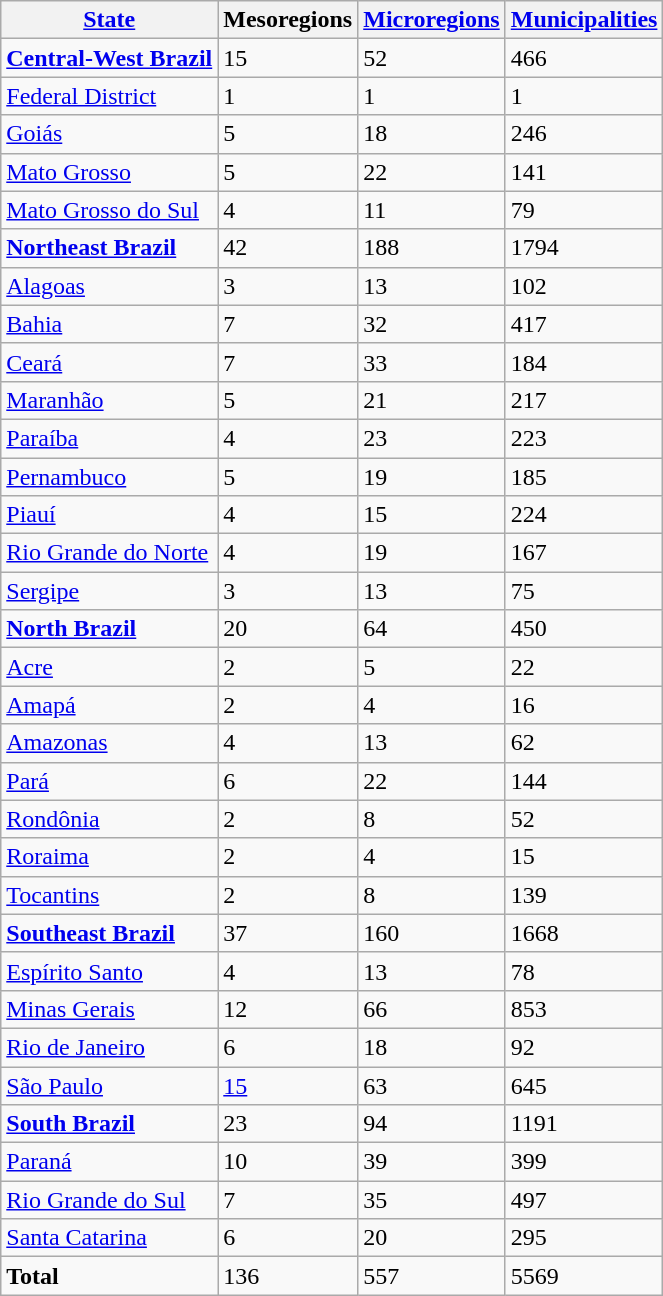<table class="wikitable sortable">
<tr>
<th><a href='#'>State</a></th>
<th>Mesoregions</th>
<th><a href='#'>Microregions</a></th>
<th><a href='#'>Municipalities</a></th>
</tr>
<tr>
<td><strong><a href='#'>Central-West Brazil</a></strong></td>
<td>15</td>
<td>52</td>
<td>466</td>
</tr>
<tr>
<td><a href='#'>Federal District</a></td>
<td>1</td>
<td>1</td>
<td>1</td>
</tr>
<tr>
<td><a href='#'>Goiás</a></td>
<td>5</td>
<td>18</td>
<td>246</td>
</tr>
<tr>
<td><a href='#'>Mato Grosso</a></td>
<td>5</td>
<td>22</td>
<td>141</td>
</tr>
<tr>
<td><a href='#'>Mato Grosso do Sul</a></td>
<td>4</td>
<td>11</td>
<td>79</td>
</tr>
<tr>
<td><strong><a href='#'>Northeast Brazil</a></strong></td>
<td>42</td>
<td>188</td>
<td>1794</td>
</tr>
<tr>
<td><a href='#'>Alagoas</a></td>
<td>3</td>
<td>13</td>
<td>102</td>
</tr>
<tr>
<td><a href='#'>Bahia</a></td>
<td>7</td>
<td>32</td>
<td>417</td>
</tr>
<tr>
<td><a href='#'>Ceará</a></td>
<td>7</td>
<td>33</td>
<td>184</td>
</tr>
<tr>
<td><a href='#'>Maranhão</a></td>
<td>5</td>
<td>21</td>
<td>217</td>
</tr>
<tr>
<td><a href='#'>Paraíba</a></td>
<td>4</td>
<td>23</td>
<td>223</td>
</tr>
<tr>
<td><a href='#'>Pernambuco</a></td>
<td>5</td>
<td>19</td>
<td>185</td>
</tr>
<tr>
<td><a href='#'>Piauí</a></td>
<td>4</td>
<td>15</td>
<td>224</td>
</tr>
<tr>
<td><a href='#'>Rio Grande do Norte</a></td>
<td>4</td>
<td>19</td>
<td>167</td>
</tr>
<tr>
<td><a href='#'>Sergipe</a></td>
<td>3</td>
<td>13</td>
<td>75</td>
</tr>
<tr>
<td><strong><a href='#'>North Brazil</a></strong></td>
<td>20</td>
<td>64</td>
<td>450</td>
</tr>
<tr>
<td><a href='#'>Acre</a></td>
<td>2</td>
<td>5</td>
<td>22</td>
</tr>
<tr>
<td><a href='#'>Amapá</a></td>
<td>2</td>
<td>4</td>
<td>16</td>
</tr>
<tr>
<td><a href='#'>Amazonas</a></td>
<td>4</td>
<td>13</td>
<td>62</td>
</tr>
<tr>
<td><a href='#'>Pará</a></td>
<td>6</td>
<td>22</td>
<td>144</td>
</tr>
<tr>
<td><a href='#'>Rondônia</a></td>
<td>2</td>
<td>8</td>
<td>52</td>
</tr>
<tr>
<td><a href='#'>Roraima</a></td>
<td>2</td>
<td>4</td>
<td>15</td>
</tr>
<tr>
<td><a href='#'>Tocantins</a></td>
<td>2</td>
<td>8</td>
<td>139</td>
</tr>
<tr>
<td><strong><a href='#'>Southeast Brazil</a></strong></td>
<td>37</td>
<td>160</td>
<td>1668</td>
</tr>
<tr>
<td><a href='#'>Espírito Santo</a></td>
<td>4</td>
<td>13</td>
<td>78</td>
</tr>
<tr>
<td><a href='#'>Minas Gerais</a></td>
<td>12</td>
<td>66</td>
<td>853</td>
</tr>
<tr>
<td><a href='#'>Rio de Janeiro</a></td>
<td>6</td>
<td>18</td>
<td>92</td>
</tr>
<tr>
<td><a href='#'>São Paulo</a></td>
<td><a href='#'>15</a></td>
<td>63</td>
<td>645</td>
</tr>
<tr>
<td><strong><a href='#'>South Brazil</a></strong></td>
<td>23</td>
<td>94</td>
<td>1191</td>
</tr>
<tr>
<td><a href='#'>Paraná</a></td>
<td>10</td>
<td>39</td>
<td>399</td>
</tr>
<tr>
<td><a href='#'>Rio Grande do Sul</a></td>
<td>7</td>
<td>35</td>
<td>497</td>
</tr>
<tr>
<td><a href='#'>Santa Catarina</a></td>
<td>6</td>
<td>20</td>
<td>295</td>
</tr>
<tr>
<td><strong>Total</strong></td>
<td>136</td>
<td>557</td>
<td>5569</td>
</tr>
</table>
